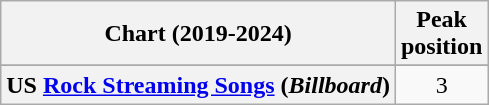<table class="wikitable sortable plainrowheaders" style="text-align:center">
<tr>
<th>Chart (2019-2024)</th>
<th>Peak<br>position</th>
</tr>
<tr>
</tr>
<tr>
<th scope="row">US <a href='#'>Rock Streaming Songs</a> (<em>Billboard</em>)</th>
<td>3</td>
</tr>
</table>
